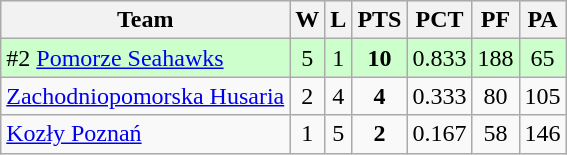<table class="wikitable" border="1">
<tr style="background:#efefef;">
<th>Team</th>
<th>W</th>
<th>L</th>
<th>PTS</th>
<th>PCT</th>
<th>PF</th>
<th>PA</th>
</tr>
<tr style="text-align:center; background:#cfc;">
<td align="left">#2 <a href='#'>Pomorze Seahawks</a></td>
<td>5</td>
<td>1</td>
<td><strong>10</strong></td>
<td>0.833</td>
<td>188</td>
<td>65</td>
</tr>
<tr style="text-align:center;">
<td align="left"><a href='#'>Zachodniopomorska Husaria</a></td>
<td>2</td>
<td>4</td>
<td><strong>4</strong></td>
<td>0.333</td>
<td>80</td>
<td>105</td>
</tr>
<tr style="text-align:center;">
<td align="left"><a href='#'>Kozły Poznań</a></td>
<td>1</td>
<td>5</td>
<td><strong>2</strong></td>
<td>0.167</td>
<td>58</td>
<td>146</td>
</tr>
</table>
